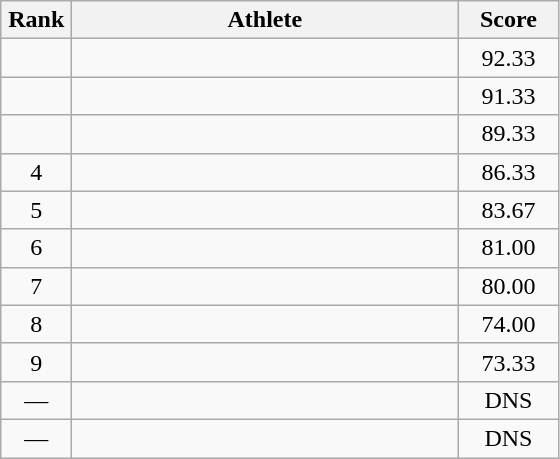<table class=wikitable style="text-align:center">
<tr>
<th width=40>Rank</th>
<th width=250>Athlete</th>
<th width=60>Score</th>
</tr>
<tr>
<td></td>
<td align=left></td>
<td>92.33</td>
</tr>
<tr>
<td></td>
<td align=left></td>
<td>91.33</td>
</tr>
<tr>
<td></td>
<td align=left></td>
<td>89.33</td>
</tr>
<tr>
<td>4</td>
<td align=left></td>
<td>86.33</td>
</tr>
<tr>
<td>5</td>
<td align=left></td>
<td>83.67</td>
</tr>
<tr>
<td>6</td>
<td align=left></td>
<td>81.00</td>
</tr>
<tr>
<td>7</td>
<td align=left></td>
<td>80.00</td>
</tr>
<tr>
<td>8</td>
<td align=left></td>
<td>74.00</td>
</tr>
<tr>
<td>9</td>
<td align=left></td>
<td>73.33</td>
</tr>
<tr>
<td>—</td>
<td align=left></td>
<td>DNS</td>
</tr>
<tr>
<td>—</td>
<td align=left></td>
<td>DNS</td>
</tr>
</table>
